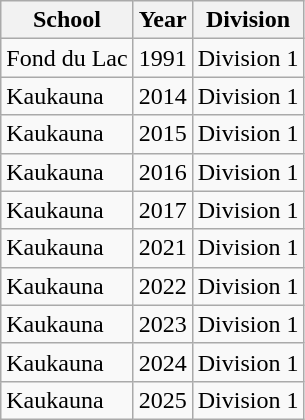<table class="wikitable">
<tr>
<th>School</th>
<th>Year</th>
<th>Division</th>
</tr>
<tr>
<td>Fond du Lac</td>
<td>1991</td>
<td>Division 1</td>
</tr>
<tr>
<td>Kaukauna</td>
<td>2014</td>
<td>Division 1</td>
</tr>
<tr>
<td>Kaukauna</td>
<td>2015</td>
<td>Division 1</td>
</tr>
<tr>
<td>Kaukauna</td>
<td>2016</td>
<td>Division 1</td>
</tr>
<tr>
<td>Kaukauna</td>
<td>2017</td>
<td>Division 1</td>
</tr>
<tr>
<td>Kaukauna</td>
<td>2021</td>
<td>Division 1</td>
</tr>
<tr>
<td>Kaukauna</td>
<td>2022</td>
<td>Division 1</td>
</tr>
<tr>
<td>Kaukauna</td>
<td>2023</td>
<td>Division 1</td>
</tr>
<tr>
<td>Kaukauna</td>
<td>2024</td>
<td>Division 1</td>
</tr>
<tr>
<td>Kaukauna</td>
<td>2025</td>
<td>Division 1</td>
</tr>
</table>
